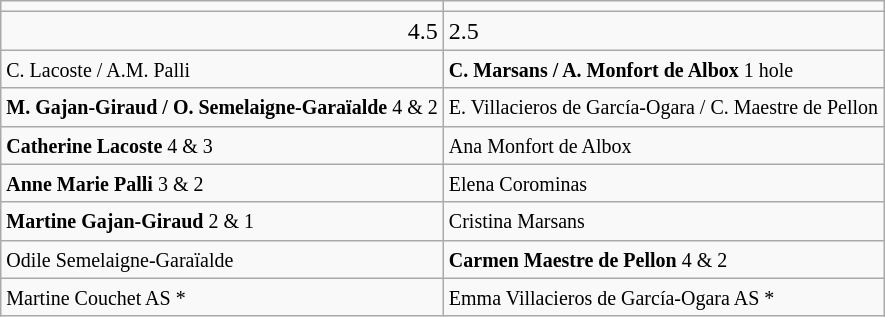<table class="wikitable">
<tr>
<td align=centerwidth="190"></td>
<td align=centerwidth="190"></td>
</tr>
<tr>
<td align="right">4.5</td>
<td>2.5</td>
</tr>
<tr>
<td><small>C. Lacoste / A.M. Palli</small></td>
<td><small><strong>C. Marsans / A. Monfort de Albox</strong> 1 hole</small></td>
</tr>
<tr>
<td><small><strong>M. Gajan-Giraud / O. Semelaigne-Garaïalde</strong> 4 & 2</small></td>
<td><small>E. Villacieros de García-Ogara / C. Maestre de Pellon</small></td>
</tr>
<tr>
<td><small><strong>Catherine Lacoste</strong> 4 & 3</small></td>
<td><small>Ana Monfort de Albox</small></td>
</tr>
<tr>
<td><small><strong>Anne Marie Palli</strong> 3 & 2</small></td>
<td><small>Elena Corominas</small></td>
</tr>
<tr>
<td><small><strong>Martine Gajan-Giraud</strong> 2 & 1</small></td>
<td><small>Cristina Marsans</small></td>
</tr>
<tr>
<td><small>Odile Semelaigne-Garaïalde</small></td>
<td><small><strong>Carmen Maestre de Pellon</strong> 4 & 2</small></td>
</tr>
<tr>
<td><small>Martine Couchet AS *</small></td>
<td><small>Emma Villacieros de García-Ogara AS *</small></td>
</tr>
</table>
